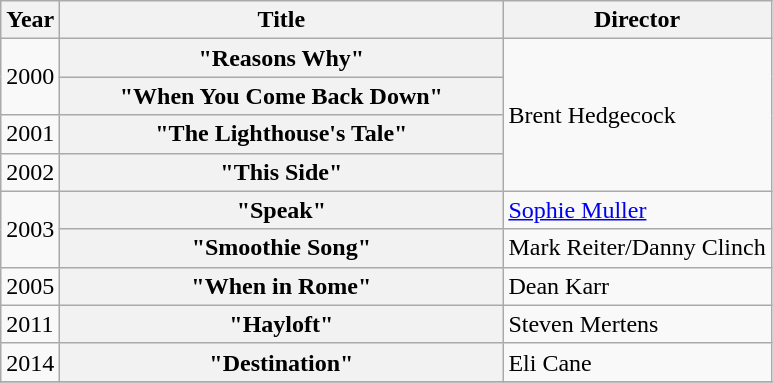<table class="wikitable plainrowheaders">
<tr>
<th>Year</th>
<th style="width:18em;">Title</th>
<th>Director</th>
</tr>
<tr>
<td rowspan="2">2000</td>
<th scope="row">"Reasons Why"</th>
<td rowspan="4">Brent Hedgecock</td>
</tr>
<tr>
<th scope="row">"When You Come Back Down"</th>
</tr>
<tr>
<td>2001</td>
<th scope="row">"The Lighthouse's Tale"</th>
</tr>
<tr>
<td>2002</td>
<th scope="row">"This Side"</th>
</tr>
<tr>
<td rowspan="2">2003</td>
<th scope="row">"Speak"</th>
<td><a href='#'>Sophie Muller</a></td>
</tr>
<tr>
<th scope="row">"Smoothie Song"</th>
<td>Mark Reiter/Danny Clinch</td>
</tr>
<tr>
<td>2005</td>
<th scope="row">"When in Rome"</th>
<td>Dean Karr</td>
</tr>
<tr>
<td>2011</td>
<th scope="row">"Hayloft"</th>
<td>Steven Mertens</td>
</tr>
<tr>
<td>2014</td>
<th scope="row">"Destination"</th>
<td>Eli Cane</td>
</tr>
<tr>
</tr>
</table>
